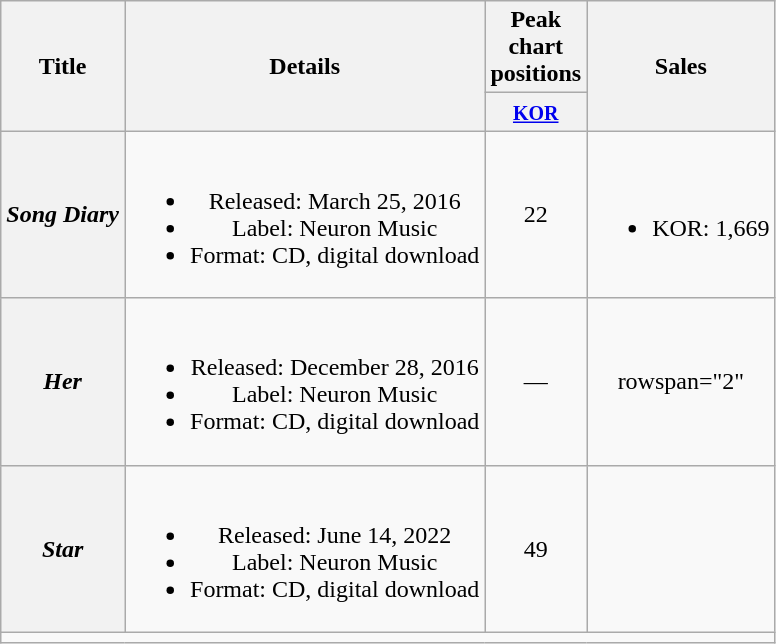<table class="wikitable plainrowheaders" style="text-align:center;">
<tr>
<th scope="col" rowspan="2">Title</th>
<th scope="col" rowspan="2">Details</th>
<th scope="col" colspan="1">Peak<br>chart<br>positions</th>
<th scope="col" rowspan="2">Sales</th>
</tr>
<tr>
<th><small><a href='#'>KOR</a></small><br></th>
</tr>
<tr>
<th scope="row"><em>Song Diary</em></th>
<td><br><ul><li>Released: March 25, 2016</li><li>Label: Neuron Music</li><li>Format: CD, digital download</li></ul></td>
<td>22</td>
<td><br><ul><li>KOR: 1,669</li></ul></td>
</tr>
<tr>
<th scope="row"><em>Her</em></th>
<td><br><ul><li>Released: December 28, 2016</li><li>Label: Neuron Music</li><li>Format: CD, digital download</li></ul></td>
<td>—</td>
<td>rowspan="2" </td>
</tr>
<tr>
<th scope="row"><em>Star</em></th>
<td><br><ul><li>Released: June 14, 2022</li><li>Label: Neuron Music</li><li>Format: CD, digital download</li></ul></td>
<td>49</td>
</tr>
<tr>
<td colspan="4"></td>
</tr>
</table>
